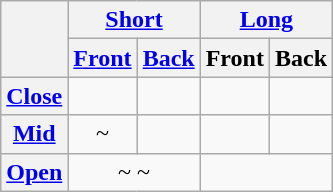<table class="wikitable" style="text-align:center;">
<tr>
<th rowspan=2></th>
<th colspan=2><a href='#'>Short</a></th>
<th colspan=2><a href='#'>Long</a></th>
</tr>
<tr>
<th><a href='#'>Front</a></th>
<th><a href='#'>Back</a></th>
<th>Front</th>
<th>Back</th>
</tr>
<tr>
<th><a href='#'>Close</a></th>
<td></td>
<td></td>
<td></td>
<td></td>
</tr>
<tr>
<th><a href='#'>Mid</a></th>
<td> ~ </td>
<td></td>
<td></td>
<td></td>
</tr>
<tr>
<th><a href='#'>Open</a></th>
<td colspan=2> ~  ~ </td>
<td colspan=2></td>
</tr>
</table>
